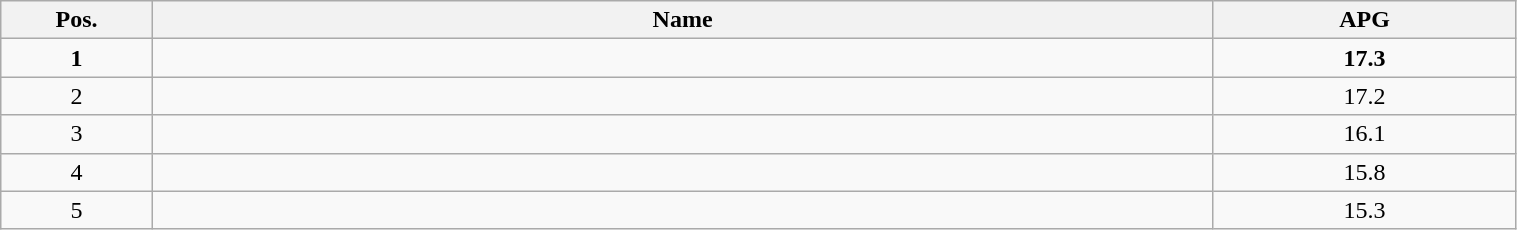<table class=wikitable width="80%">
<tr>
<th width="10%">Pos.</th>
<th width="70%">Name</th>
<th width="20%">APG</th>
</tr>
<tr>
<td align=center><strong>1</strong></td>
<td><strong></strong></td>
<td align=center><strong>17.3</strong></td>
</tr>
<tr>
<td align=center>2</td>
<td></td>
<td align=center>17.2</td>
</tr>
<tr>
<td align=center>3</td>
<td></td>
<td align=center>16.1</td>
</tr>
<tr>
<td align=center>4</td>
<td></td>
<td align=center>15.8</td>
</tr>
<tr>
<td align=center>5</td>
<td></td>
<td align=center>15.3</td>
</tr>
</table>
